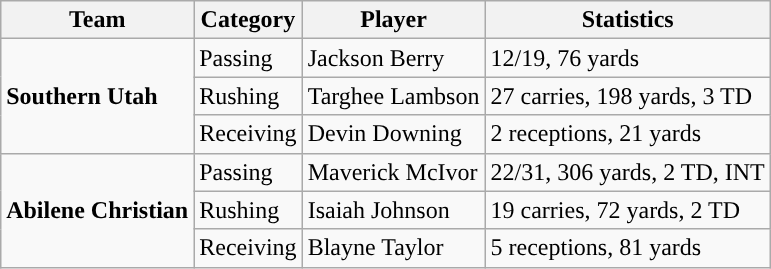<table class="wikitable" style="float: right;">
<tr>
<th>Team</th>
<th>Category</th>
<th>Player</th>
<th>Statistics</th>
</tr>
<tr>
<td rowspan=3><strong>Southern Utah</strong></td>
<td>Passing</td>
<td>Jackson Berry</td>
<td>12/19, 76 yards</td>
</tr>
<tr>
<td>Rushing</td>
<td>Targhee Lambson</td>
<td>27 carries, 198 yards, 3 TD</td>
</tr>
<tr>
<td>Receiving</td>
<td>Devin Downing</td>
<td>2 receptions, 21 yards</td>
</tr>
<tr>
<td rowspan=3><strong>Abilene Christian</strong></td>
<td>Passing</td>
<td>Maverick McIvor</td>
<td>22/31, 306 yards, 2 TD, INT</td>
</tr>
<tr>
<td>Rushing</td>
<td>Isaiah Johnson</td>
<td>19 carries, 72 yards, 2 TD</td>
</tr>
<tr>
<td>Receiving</td>
<td>Blayne Taylor</td>
<td>5 receptions, 81 yards</td>
</tr>
</table>
